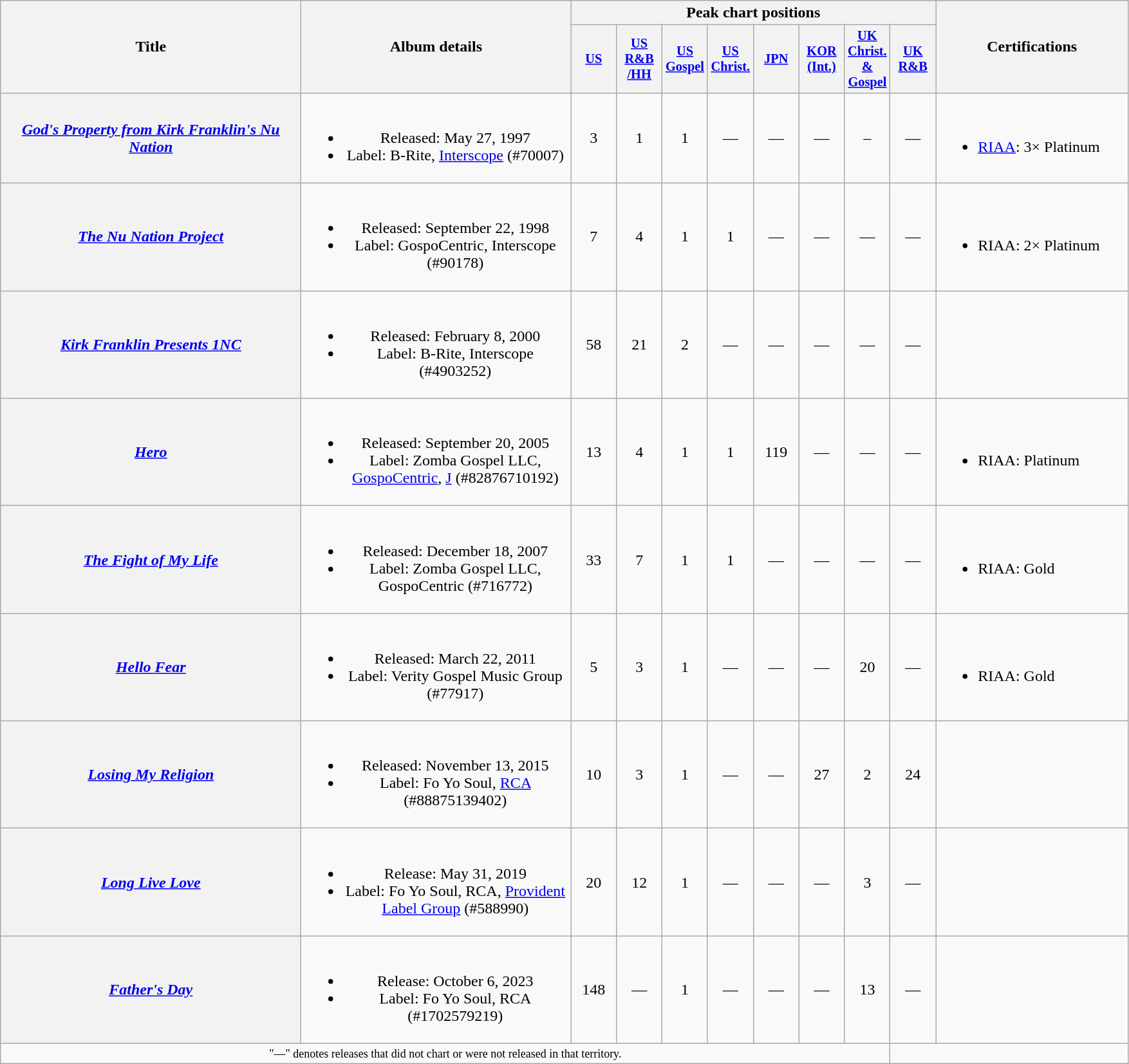<table class="wikitable plainrowheaders" style="text-align:center;" border="1">
<tr>
<th scope="col" rowspan="2" style="width:19em;">Title</th>
<th scope="col" rowspan="2" style="width:17em;">Album details</th>
<th scope="col" colspan="8">Peak chart positions</th>
<th rowspan=2 style="width:12em;">Certifications</th>
</tr>
<tr>
<th scope="col" style="width:3em;font-size:85%;"><a href='#'>US</a><br></th>
<th scope="col" style="width:3em;font-size:85%;"><a href='#'>US<br>R&B<br>/HH</a><br></th>
<th scope="col" style="width:3em;font-size:85%;"><a href='#'>US Gospel</a><br></th>
<th scope="col" style="width:3em;font-size:85%;"><a href='#'>US<br>Christ.</a><br></th>
<th scope="col" style="width:3em;font-size:85%;"><a href='#'>JPN</a><br></th>
<th scope="col" style="width:3em;font-size:85%;"><a href='#'>KOR (Int.)</a><br></th>
<th scope="col" style="width:3em;font-size:85%;"><a href='#'>UK<br>Christ.<br>& Gospel</a><br></th>
<th scope="col" style="width:3em;font-size:85%;"><a href='#'>UK<br>R&B</a><br></th>
</tr>
<tr>
<th scope="row"><em><a href='#'>God's Property from Kirk Franklin's Nu Nation</a></em></th>
<td><br><ul><li>Released: May 27, 1997</li><li>Label: B-Rite, <a href='#'>Interscope</a> (#70007)</li></ul></td>
<td>3</td>
<td>1</td>
<td>1</td>
<td>—</td>
<td>—</td>
<td>—</td>
<td>–</td>
<td>—</td>
<td align="left"><br><ul><li><a href='#'>RIAA</a>: 3× Platinum</li></ul></td>
</tr>
<tr>
<th scope="row"><em><a href='#'>The Nu Nation Project</a></em></th>
<td><br><ul><li>Released: September 22, 1998</li><li>Label: GospoCentric, Interscope (#90178)</li></ul></td>
<td>7</td>
<td>4</td>
<td>1</td>
<td>1</td>
<td>—</td>
<td>—</td>
<td>—</td>
<td>—</td>
<td align="left"><br><ul><li>RIAA: 2× Platinum</li></ul></td>
</tr>
<tr>
<th scope="row"><em><a href='#'>Kirk Franklin Presents 1NC</a></em></th>
<td><br><ul><li>Released: February 8, 2000</li><li>Label: B-Rite, Interscope (#4903252)</li></ul></td>
<td>58</td>
<td>21</td>
<td>2</td>
<td>—</td>
<td>—</td>
<td>—</td>
<td>—</td>
<td>—</td>
<td align="left"></td>
</tr>
<tr>
<th scope="row"><em><a href='#'>Hero</a></em></th>
<td><br><ul><li>Released: September 20, 2005</li><li>Label: Zomba Gospel LLC, <a href='#'>GospoCentric</a>, <a href='#'>J</a> (#82876710192)</li></ul></td>
<td>13</td>
<td>4</td>
<td>1</td>
<td>1</td>
<td>119</td>
<td>—</td>
<td>—</td>
<td>—</td>
<td align="left"><br><ul><li>RIAA: Platinum</li></ul></td>
</tr>
<tr>
<th scope="row"><em><a href='#'>The Fight of My Life</a></em></th>
<td><br><ul><li>Released: December 18, 2007</li><li>Label: Zomba Gospel LLC, GospoCentric (#716772)</li></ul></td>
<td>33</td>
<td>7</td>
<td>1</td>
<td>1</td>
<td>—</td>
<td>—</td>
<td>—</td>
<td>—</td>
<td align="left"><br><ul><li>RIAA: Gold</li></ul></td>
</tr>
<tr>
<th scope="row"><em><a href='#'>Hello Fear</a></em></th>
<td><br><ul><li>Released: March 22, 2011</li><li>Label: Verity Gospel Music Group (#77917)</li></ul></td>
<td>5</td>
<td>3</td>
<td>1</td>
<td>—</td>
<td>—</td>
<td>—</td>
<td>20</td>
<td>—</td>
<td align="left"><br><ul><li>RIAA: Gold</li></ul></td>
</tr>
<tr>
<th scope="row"><em><a href='#'>Losing My Religion</a></em></th>
<td><br><ul><li>Released: November 13, 2015</li><li>Label: Fo Yo Soul, <a href='#'>RCA</a> (#88875139402)</li></ul></td>
<td>10</td>
<td>3</td>
<td>1</td>
<td>—</td>
<td>—</td>
<td>27</td>
<td>2</td>
<td>24</td>
<td align="left"></td>
</tr>
<tr>
<th scope="row"><em><a href='#'>Long Live Love</a></em></th>
<td><br><ul><li>Release: May 31, 2019</li><li>Label: Fo Yo Soul, RCA, <a href='#'>Provident Label Group</a> (#588990)</li></ul></td>
<td>20</td>
<td>12</td>
<td>1</td>
<td>—</td>
<td>—</td>
<td>—</td>
<td>3</td>
<td>—</td>
<td align="left"></td>
</tr>
<tr>
<th scope="row"><em><a href='#'>Father's Day</a></em></th>
<td><br><ul><li>Release: October 6, 2023</li><li>Label: Fo Yo Soul, RCA (#1702579219)</li></ul></td>
<td>148</td>
<td>—</td>
<td>1</td>
<td>—</td>
<td>—</td>
<td>—</td>
<td>13</td>
<td>—</td>
<td align="left"></td>
</tr>
<tr>
<td colspan="9" style="text-align:center; font-size:9pt;">"—" denotes releases that did not chart or were not released in that territory.</td>
</tr>
</table>
